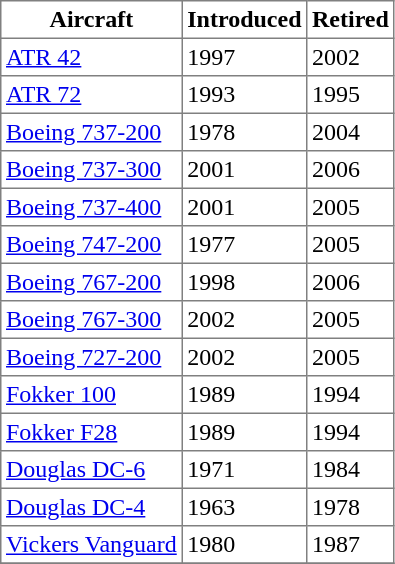<table class="toccolours" border="1" cellpadding="3" style="border-collapse:collapse">
<tr>
<th>Aircraft</th>
<th>Introduced</th>
<th>Retired</th>
</tr>
<tr>
<td><a href='#'>ATR 42</a></td>
<td>1997</td>
<td>2002</td>
</tr>
<tr>
<td><a href='#'>ATR 72</a></td>
<td>1993</td>
<td>1995</td>
</tr>
<tr>
<td><a href='#'>Boeing 737-200</a></td>
<td>1978</td>
<td>2004</td>
</tr>
<tr>
<td><a href='#'>Boeing 737-300</a></td>
<td>2001</td>
<td>2006</td>
</tr>
<tr>
<td><a href='#'>Boeing 737-400</a></td>
<td>2001</td>
<td>2005</td>
</tr>
<tr>
<td><a href='#'>Boeing 747-200</a></td>
<td>1977</td>
<td>2005</td>
</tr>
<tr>
<td><a href='#'>Boeing 767-200</a></td>
<td>1998</td>
<td>2006</td>
</tr>
<tr>
<td><a href='#'>Boeing 767-300</a></td>
<td>2002</td>
<td>2005</td>
</tr>
<tr>
<td><a href='#'>Boeing 727-200</a></td>
<td>2002</td>
<td>2005</td>
</tr>
<tr>
<td><a href='#'>Fokker 100</a></td>
<td>1989</td>
<td>1994</td>
</tr>
<tr>
<td><a href='#'>Fokker F28</a></td>
<td>1989</td>
<td>1994</td>
</tr>
<tr>
<td><a href='#'>Douglas DC-6</a></td>
<td>1971</td>
<td>1984</td>
</tr>
<tr>
<td><a href='#'>Douglas DC-4</a></td>
<td>1963</td>
<td>1978</td>
</tr>
<tr>
<td><a href='#'>Vickers Vanguard</a></td>
<td>1980</td>
<td>1987</td>
</tr>
<tr>
</tr>
</table>
